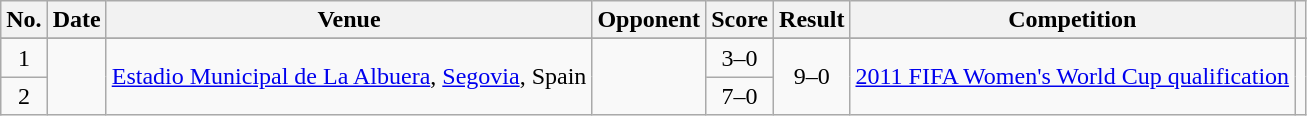<table class="wikitable sortable">
<tr>
<th scope="col">No.</th>
<th scope="col">Date</th>
<th scope="col">Venue</th>
<th scope="col">Opponent</th>
<th scope="col">Score</th>
<th scope="col">Result</th>
<th scope="col">Competition</th>
<th scope="col" class="unsortable"></th>
</tr>
<tr>
</tr>
<tr>
<td align="center">1</td>
<td rowspan="2"></td>
<td rowspan="2"><a href='#'>Estadio Municipal de La Albuera</a>, <a href='#'>Segovia</a>, Spain</td>
<td rowspan="2"></td>
<td align="center">3–0</td>
<td rowspan="2" style="text-align:center">9–0</td>
<td rowspan="2"><a href='#'>2011 FIFA Women's World Cup qualification</a></td>
<td rowspan="2"></td>
</tr>
<tr>
<td align="center">2</td>
<td align="center">7–0</td>
</tr>
</table>
